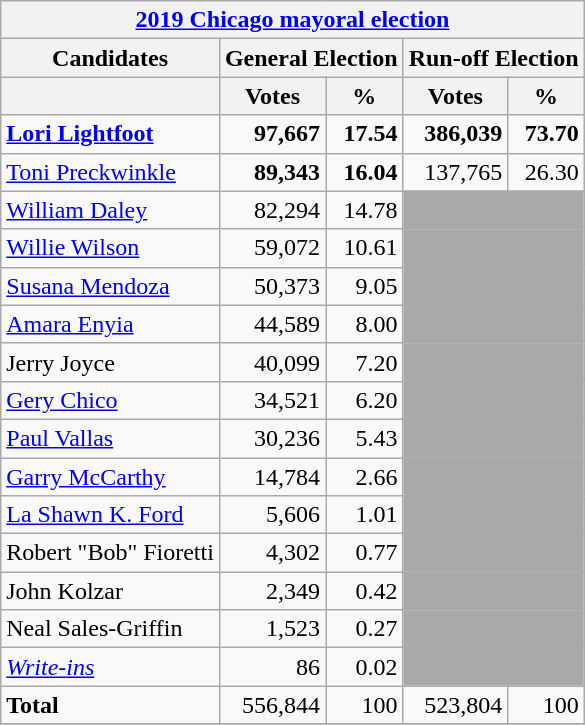<table class=wikitable>
<tr>
<th colspan=5><a href='#'>2019 Chicago mayoral election</a></th>
</tr>
<tr>
<th colspan=1><strong>Candidates</strong></th>
<th colspan=2><strong>General Election</strong></th>
<th colspan=2><strong>Run-off Election</strong></th>
</tr>
<tr>
<th></th>
<th>Votes</th>
<th>%</th>
<th>Votes</th>
<th>%</th>
</tr>
<tr>
<td><strong><a href='#'>Lori Lightfoot</a></strong></td>
<td align="right"><strong>97,667</strong></td>
<td align="right"><strong>17.54</strong></td>
<td align="right"><strong>386,039</strong></td>
<td align="right"><strong>73.70</strong></td>
</tr>
<tr>
<td><a href='#'>Toni Preckwinkle</a></td>
<td align="right"><strong>89,343</strong></td>
<td align="right"><strong>16.04</strong></td>
<td align="right">137,765</td>
<td align="right">26.30</td>
</tr>
<tr>
<td><a href='#'>William Daley</a></td>
<td align="right">82,294</td>
<td align="right">14.78</td>
<td colspan=2 bgcolor=darkgray></td>
</tr>
<tr>
<td><a href='#'>Willie Wilson</a></td>
<td align="right">59,072</td>
<td align="right">10.61</td>
<td colspan=2 bgcolor=darkgray></td>
</tr>
<tr>
<td><a href='#'>Susana Mendoza</a></td>
<td align="right">50,373</td>
<td align="right">9.05</td>
<td colspan=2 bgcolor=darkgray></td>
</tr>
<tr>
<td><a href='#'>Amara Enyia</a></td>
<td align="right">44,589</td>
<td align="right">8.00</td>
<td colspan=2 bgcolor=darkgray></td>
</tr>
<tr>
<td>Jerry Joyce</td>
<td align="right">40,099</td>
<td align="right">7.20</td>
<td colspan=2 bgcolor=darkgray></td>
</tr>
<tr>
<td><a href='#'>Gery Chico</a></td>
<td align="right">34,521</td>
<td align="right">6.20</td>
<td colspan=2 bgcolor=darkgray></td>
</tr>
<tr>
<td><a href='#'>Paul Vallas</a></td>
<td align="right">30,236</td>
<td align="right">5.43</td>
<td colspan=2 bgcolor=darkgray></td>
</tr>
<tr>
<td><a href='#'>Garry McCarthy</a></td>
<td align="right">14,784</td>
<td align="right">2.66</td>
<td colspan=2 bgcolor=darkgray></td>
</tr>
<tr>
<td><a href='#'>La Shawn K. Ford</a></td>
<td align="right">5,606</td>
<td align="right">1.01</td>
<td colspan=2 bgcolor=darkgray></td>
</tr>
<tr>
<td>Robert "Bob" Fioretti</td>
<td align="right">4,302</td>
<td align="right">0.77</td>
<td colspan=2 bgcolor=darkgray></td>
</tr>
<tr>
<td>John Kolzar</td>
<td align="right">2,349</td>
<td align="right">0.42</td>
<td colspan=2 bgcolor=darkgray></td>
</tr>
<tr>
<td>Neal Sales-Griffin</td>
<td align="right">1,523</td>
<td align="right">0.27</td>
<td colspan=2 bgcolor=darkgray></td>
</tr>
<tr>
<td><em><a href='#'>Write-ins</a></em></td>
<td align="right">86</td>
<td align="right">0.02</td>
<td colspan=2 bgcolor=darkgray></td>
</tr>
<tr>
<td><strong>Total</strong></td>
<td align="right">556,844</td>
<td align="right">100</td>
<td align="right">523,804</td>
<td align="right">100</td>
</tr>
<tr>
</tr>
</table>
